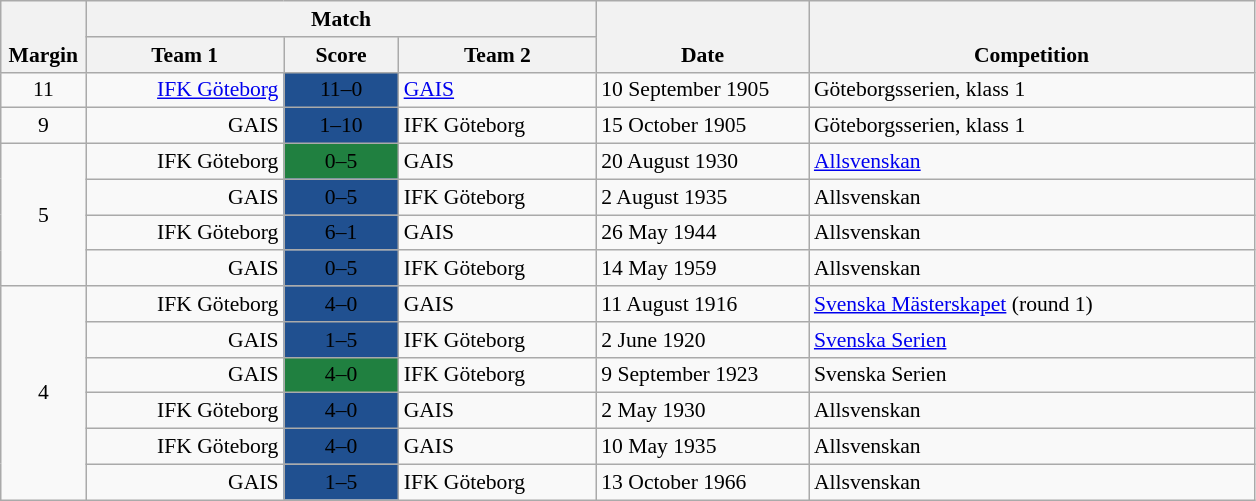<table class="wikitable" style="font-size:90%">
<tr>
<th rowspan="2" valign="bottom" width="50">Margin</th>
<th colspan="3" width="270">Match</th>
<th rowspan="2" valign="bottom" width="135">Date</th>
<th rowspan="2" valign="bottom" width="290">Competition</th>
</tr>
<tr>
<th width="125">Team 1</th>
<th width="70">Score</th>
<th width="125">Team 2</th>
</tr>
<tr>
<td align="center">11</td>
<td align="right"><a href='#'>IFK Göteborg</a></td>
<td bgcolor=#205090 align="center"><span>11–0</span></td>
<td align="left"><a href='#'>GAIS</a></td>
<td>10 September 1905</td>
<td>Göteborgsserien, klass 1</td>
</tr>
<tr>
<td align="center">9</td>
<td align="right">GAIS</td>
<td bgcolor=#205090 align="center"><span>1–10</span></td>
<td align="left">IFK Göteborg</td>
<td>15 October 1905</td>
<td>Göteborgsserien, klass 1</td>
</tr>
<tr>
<td rowspan="4" align="center">5</td>
<td align="right">IFK Göteborg</td>
<td bgcolor=#208040 align="center"><span>0–5</span></td>
<td align="left">GAIS</td>
<td>20 August 1930</td>
<td><a href='#'>Allsvenskan</a></td>
</tr>
<tr>
<td align="right">GAIS</td>
<td bgcolor=#205090 align="center"><span>0–5</span></td>
<td align="left">IFK Göteborg</td>
<td>2 August 1935</td>
<td>Allsvenskan</td>
</tr>
<tr>
<td align="right">IFK Göteborg</td>
<td bgcolor=#205090 align="center"><span>6–1</span></td>
<td align="left">GAIS</td>
<td>26 May 1944</td>
<td>Allsvenskan</td>
</tr>
<tr>
<td align="right">GAIS</td>
<td bgcolor=#205090 align="center"><span>0–5</span></td>
<td align="left">IFK Göteborg</td>
<td>14 May 1959</td>
<td>Allsvenskan</td>
</tr>
<tr>
<td rowspan="6" align="center">4</td>
<td align="right">IFK Göteborg</td>
<td bgcolor=#205090 align="center"><span>4–0</span></td>
<td align="left">GAIS</td>
<td>11 August 1916</td>
<td><a href='#'>Svenska Mästerskapet</a> (round 1)</td>
</tr>
<tr>
<td align="right">GAIS</td>
<td bgcolor=#205090 align="center"><span>1–5</span></td>
<td align="left">IFK Göteborg</td>
<td>2 June 1920</td>
<td><a href='#'>Svenska Serien</a></td>
</tr>
<tr>
<td align="right">GAIS</td>
<td bgcolor=#208040 align="center"><span>4–0</span></td>
<td align="left">IFK Göteborg</td>
<td>9 September 1923</td>
<td>Svenska Serien</td>
</tr>
<tr>
<td align="right">IFK Göteborg</td>
<td bgcolor=#205090 align="center"><span>4–0</span></td>
<td align="left">GAIS</td>
<td>2 May 1930</td>
<td>Allsvenskan</td>
</tr>
<tr>
<td align="right">IFK Göteborg</td>
<td bgcolor=#205090 align="center"><span>4–0</span></td>
<td align="left">GAIS</td>
<td>10 May 1935</td>
<td>Allsvenskan</td>
</tr>
<tr>
<td align="right">GAIS</td>
<td bgcolor=#205090 align="center"><span>1–5</span></td>
<td align="left">IFK Göteborg</td>
<td>13 October 1966</td>
<td>Allsvenskan</td>
</tr>
</table>
